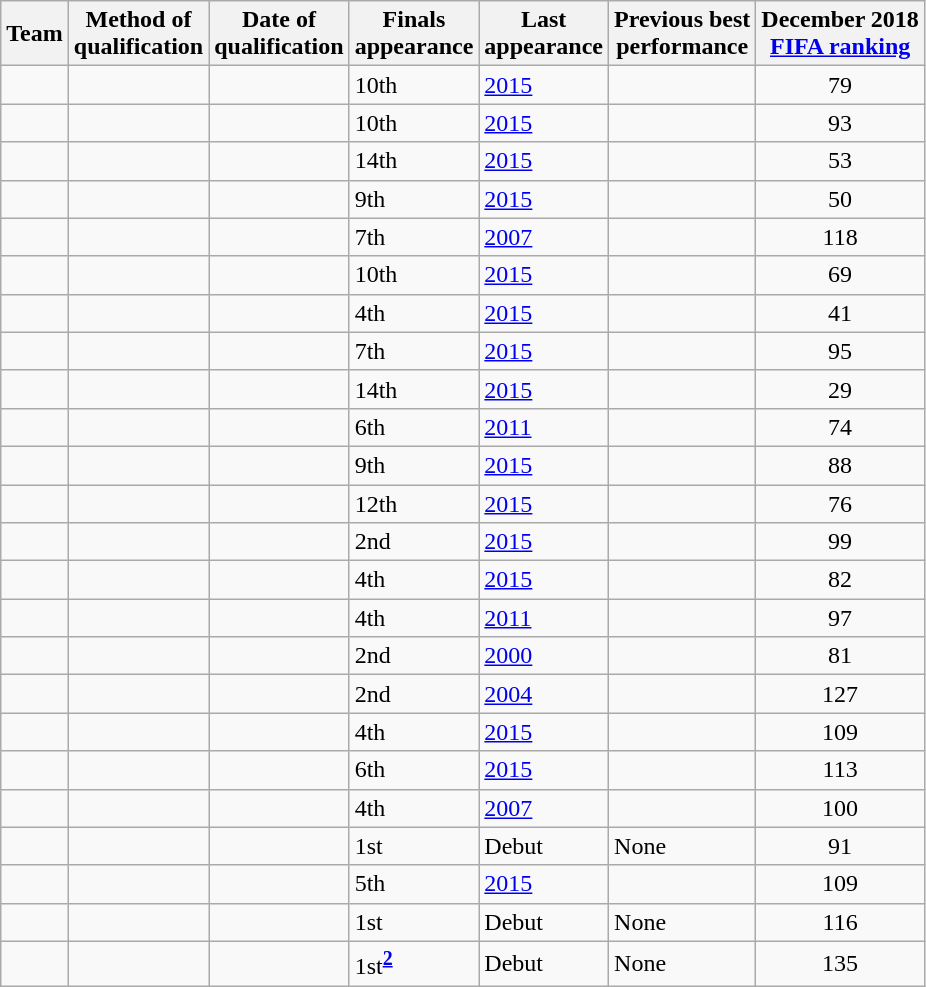<table class="wikitable sortable" style="text-align:left;">
<tr>
<th>Team</th>
<th>Method of<br>qualification</th>
<th>Date of<br>qualification</th>
<th data-sort-type="number">Finals<br>appearance</th>
<th>Last<br>appearance</th>
<th>Previous best<br>performance</th>
<th>December 2018<br><a href='#'>FIFA ranking</a></th>
</tr>
<tr>
<td></td>
<td></td>
<td></td>
<td>10th</td>
<td><a href='#'>2015</a></td>
<td></td>
<td style="text-align:center;">79</td>
</tr>
<tr>
<td></td>
<td></td>
<td></td>
<td>10th</td>
<td><a href='#'>2015</a></td>
<td></td>
<td style="text-align:center;">93</td>
</tr>
<tr>
<td></td>
<td></td>
<td></td>
<td>14th</td>
<td><a href='#'>2015</a></td>
<td></td>
<td style="text-align:center;">53</td>
</tr>
<tr>
<td></td>
<td></td>
<td></td>
<td>9th</td>
<td><a href='#'>2015</a></td>
<td></td>
<td style="text-align:center;">50</td>
</tr>
<tr>
<td></td>
<td></td>
<td></td>
<td>7th</td>
<td><a href='#'>2007</a></td>
<td></td>
<td style="text-align:center;">118</td>
</tr>
<tr>
<td></td>
<td></td>
<td></td>
<td>10th</td>
<td><a href='#'>2015</a></td>
<td></td>
<td style="text-align:center;">69</td>
</tr>
<tr>
<td></td>
<td></td>
<td></td>
<td>4th</td>
<td><a href='#'>2015</a></td>
<td></td>
<td style="text-align:center;">41</td>
</tr>
<tr>
<td></td>
<td></td>
<td></td>
<td>7th</td>
<td><a href='#'>2015</a></td>
<td></td>
<td style="text-align:center;">95</td>
</tr>
<tr>
<td></td>
<td></td>
<td></td>
<td>14th</td>
<td><a href='#'>2015</a></td>
<td></td>
<td style="text-align:center;">29</td>
</tr>
<tr>
<td></td>
<td></td>
<td></td>
<td>6th</td>
<td><a href='#'>2011</a></td>
<td></td>
<td style="text-align:center;">74</td>
</tr>
<tr>
<td></td>
<td></td>
<td></td>
<td>9th</td>
<td><a href='#'>2015</a></td>
<td></td>
<td style="text-align:center;">88</td>
</tr>
<tr>
<td></td>
<td></td>
<td></td>
<td>12th</td>
<td><a href='#'>2015</a></td>
<td></td>
<td style="text-align:center;">76</td>
</tr>
<tr>
<td></td>
<td></td>
<td></td>
<td>2nd</td>
<td><a href='#'>2015</a></td>
<td></td>
<td style="text-align:center;">99</td>
</tr>
<tr>
<td></td>
<td></td>
<td></td>
<td>4th</td>
<td><a href='#'>2015</a></td>
<td></td>
<td style="text-align:center;">82</td>
</tr>
<tr>
<td></td>
<td></td>
<td></td>
<td>4th</td>
<td><a href='#'>2011</a></td>
<td></td>
<td style="text-align:center;">97</td>
</tr>
<tr>
<td></td>
<td></td>
<td></td>
<td>2nd</td>
<td><a href='#'>2000</a></td>
<td></td>
<td style="text-align:center;">81</td>
</tr>
<tr>
<td></td>
<td></td>
<td></td>
<td>2nd</td>
<td><a href='#'>2004</a></td>
<td></td>
<td style="text-align:center;">127</td>
</tr>
<tr>
<td></td>
<td></td>
<td></td>
<td>4th</td>
<td><a href='#'>2015</a></td>
<td></td>
<td style="text-align:center;">109</td>
</tr>
<tr>
<td></td>
<td></td>
<td></td>
<td>6th</td>
<td><a href='#'>2015</a></td>
<td></td>
<td style="text-align:center;">113</td>
</tr>
<tr>
<td></td>
<td></td>
<td></td>
<td>4th</td>
<td><a href='#'>2007</a></td>
<td></td>
<td style="text-align:center;">100</td>
</tr>
<tr>
<td></td>
<td></td>
<td></td>
<td>1st</td>
<td>Debut</td>
<td>None</td>
<td style="text-align:center;">91</td>
</tr>
<tr>
<td></td>
<td></td>
<td></td>
<td>5th</td>
<td><a href='#'>2015</a></td>
<td></td>
<td style="text-align:center;">109</td>
</tr>
<tr>
<td></td>
<td></td>
<td></td>
<td>1st</td>
<td>Debut</td>
<td>None</td>
<td style="text-align:center;">116</td>
</tr>
<tr>
<td></td>
<td></td>
<td></td>
<td>1st<sup><strong><a href='#'>2</a></strong></sup></td>
<td>Debut</td>
<td>None</td>
<td style="text-align:center;">135</td>
</tr>
</table>
